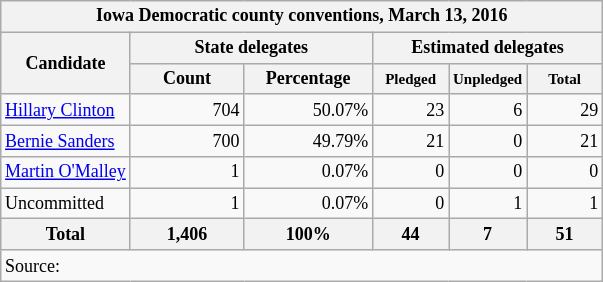<table class="wikitable" style="text-align:right; font-size:12px;">
<tr>
<th colspan="6">Iowa Democratic county conventions, March 13, 2016</th>
</tr>
<tr>
<th rowspan="2">Candidate</th>
<th colspan="2">State delegates</th>
<th colspan="3">Estimated delegates</th>
</tr>
<tr>
<th style="width:70px;">Count</th>
<th style="width:80px;">Percentage</th>
<th style="width:45px;"><small>Pledged</small></th>
<th style="width:45px;"><small>Unpledged</small></th>
<th style="width:45px;"><small>Total</small></th>
</tr>
<tr>
<td style="text-align:left;"><a href='#'>Hillary Clinton</a></td>
<td>704</td>
<td>50.07%</td>
<td>23</td>
<td>6</td>
<td>29</td>
</tr>
<tr>
<td style="text-align:left;"><a href='#'>Bernie Sanders</a></td>
<td>700</td>
<td>49.79%</td>
<td>21</td>
<td>0</td>
<td>21</td>
</tr>
<tr>
<td style="text-align:left;"><a href='#'>Martin O'Malley</a></td>
<td>1</td>
<td>0.07%</td>
<td>0</td>
<td>0</td>
<td>0</td>
</tr>
<tr>
<td style="text-align:left;">Uncommitted</td>
<td>1</td>
<td>0.07%</td>
<td>0</td>
<td>1</td>
<td>1</td>
</tr>
<tr>
<th>Total</th>
<th>1,406</th>
<th>100%</th>
<th>44</th>
<th>7</th>
<th>51</th>
</tr>
<tr>
<td colspan="6" style="text-align:left;">Source: <em></em></td>
</tr>
</table>
